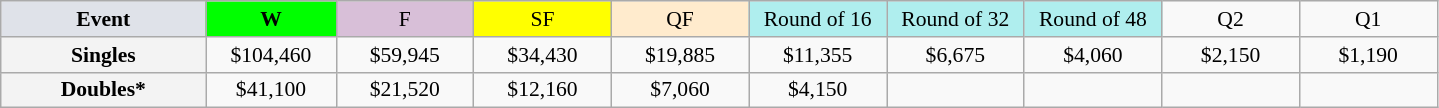<table class=wikitable style=font-size:90%;text-align:center>
<tr>
<td style="width:130px; background:#dfe2e9;"><strong>Event</strong></td>
<td style="width:80px; background:lime;"><strong>W</strong></td>
<td style="width:85px; background:thistle;">F</td>
<td style="width:85px; background:#ff0;">SF</td>
<td style="width:85px; background:#ffebcd;">QF</td>
<td style="width:85px; background:#afeeee;">Round of 16</td>
<td style="width:85px; background:#afeeee;">Round of 32</td>
<td style="width:85px; background:#afeeee;">Round of 48</td>
<td width=85>Q2</td>
<td width=85>Q1</td>
</tr>
<tr>
<td style="background:#f3f3f3;"><strong>Singles</strong></td>
<td>$104,460</td>
<td>$59,945</td>
<td>$34,430</td>
<td>$19,885</td>
<td>$11,355</td>
<td>$6,675</td>
<td>$4,060</td>
<td>$2,150</td>
<td>$1,190</td>
</tr>
<tr>
<td style="background:#f3f3f3;"><strong>Doubles*</strong></td>
<td>$41,100</td>
<td>$21,520</td>
<td>$12,160</td>
<td>$7,060</td>
<td>$4,150</td>
<td></td>
<td></td>
<td></td>
<td></td>
</tr>
</table>
